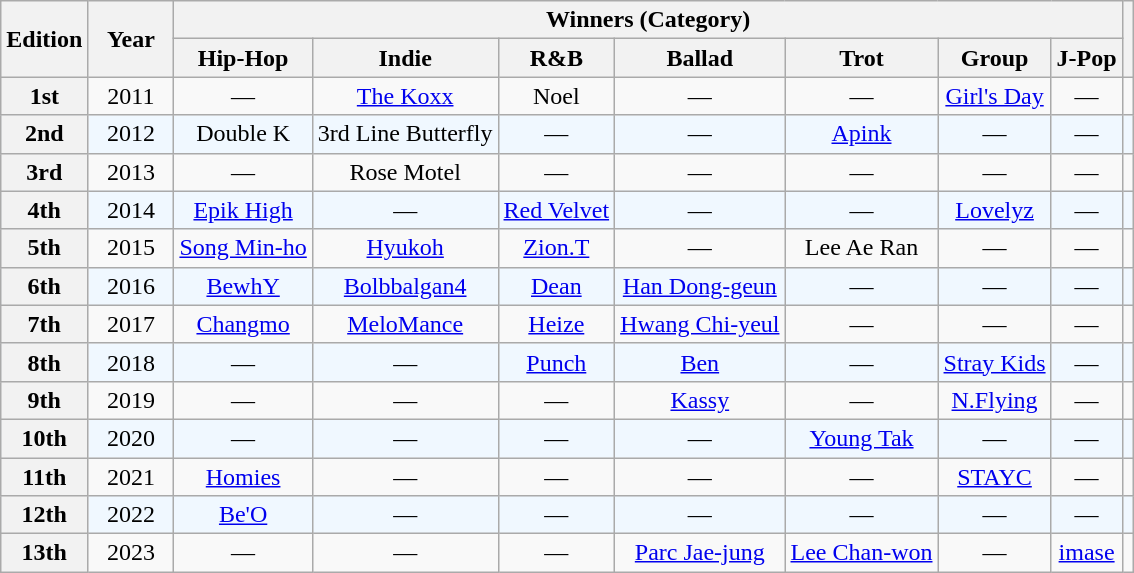<table class="wikitable plainrowheaders" style="text-align: center">
<tr>
<th scope="col" rowspan="2" width="50">Edition</th>
<th scope="col" rowspan="2" width="50">Year</th>
<th scope="col" colspan="7" width="450">Winners (Category)</th>
<th scope="col" rowspan="2"></th>
</tr>
<tr>
<th>Hip-Hop</th>
<th>Indie</th>
<th>R&B</th>
<th>Ballad</th>
<th>Trot</th>
<th>Group</th>
<th>J-Pop</th>
</tr>
<tr>
<th scope="row" style="text-align:center">1st</th>
<td>2011</td>
<td>—</td>
<td><a href='#'>The Koxx</a></td>
<td>Noel</td>
<td>—</td>
<td>—</td>
<td><a href='#'>Girl's Day</a></td>
<td>—</td>
<td></td>
</tr>
<tr style="background:#F0F8FF">
<th scope="row" style="text-align:center">2nd</th>
<td>2012</td>
<td>Double K</td>
<td>3rd Line Butterfly</td>
<td>—</td>
<td>—</td>
<td><a href='#'>Apink</a></td>
<td>—</td>
<td>—</td>
<td></td>
</tr>
<tr>
<th scope="row" style="text-align:center">3rd</th>
<td>2013</td>
<td>—</td>
<td>Rose Motel</td>
<td>—</td>
<td>—</td>
<td>—</td>
<td>—</td>
<td>—</td>
<td></td>
</tr>
<tr style="background:#F0F8FF">
<th scope="row" style="text-align:center">4th</th>
<td>2014</td>
<td><a href='#'>Epik High</a></td>
<td>—</td>
<td><a href='#'>Red Velvet</a></td>
<td>—</td>
<td>—</td>
<td><a href='#'>Lovelyz</a></td>
<td>—</td>
<td></td>
</tr>
<tr>
<th scope="row" style="text-align:center">5th</th>
<td>2015</td>
<td><a href='#'>Song Min-ho</a></td>
<td><a href='#'>Hyukoh</a></td>
<td><a href='#'>Zion.T</a></td>
<td>—</td>
<td>Lee Ae Ran</td>
<td>—</td>
<td>—</td>
<td></td>
</tr>
<tr style="background:#F0F8FF">
<th scope="row" style="text-align:center">6th</th>
<td>2016</td>
<td><a href='#'>BewhY</a></td>
<td><a href='#'>Bolbbalgan4</a></td>
<td><a href='#'>Dean</a></td>
<td><a href='#'>Han Dong-geun</a></td>
<td>—</td>
<td>—</td>
<td>—</td>
<td></td>
</tr>
<tr>
<th scope="row" style="text-align:center">7th</th>
<td>2017</td>
<td><a href='#'>Changmo</a></td>
<td><a href='#'>MeloMance</a></td>
<td><a href='#'>Heize</a></td>
<td><a href='#'>Hwang Chi-yeul</a></td>
<td>—</td>
<td>—</td>
<td>—</td>
<td></td>
</tr>
<tr style="background:#F0F8FF">
<th scope="row" style="text-align:center">8th</th>
<td>2018</td>
<td>—</td>
<td>—</td>
<td><a href='#'>Punch</a></td>
<td><a href='#'>Ben</a></td>
<td>—</td>
<td><a href='#'>Stray Kids</a></td>
<td>—</td>
<td></td>
</tr>
<tr>
<th scope="row" style="text-align:center">9th</th>
<td>2019</td>
<td>—</td>
<td>—</td>
<td>—</td>
<td><a href='#'>Kassy</a></td>
<td>—</td>
<td><a href='#'>N.Flying</a></td>
<td>—</td>
<td></td>
</tr>
<tr style="background:#F0F8FF">
<th scope="row" style="text-align:center">10th</th>
<td>2020</td>
<td>—</td>
<td>—</td>
<td>—</td>
<td>—</td>
<td><a href='#'>Young Tak</a></td>
<td>—</td>
<td>—</td>
<td></td>
</tr>
<tr>
<th scope="row" style="text-align:center">11th</th>
<td>2021</td>
<td><a href='#'>Homies</a></td>
<td>—</td>
<td>—</td>
<td>—</td>
<td>—</td>
<td><a href='#'>STAYC</a></td>
<td>—</td>
<td></td>
</tr>
<tr style="background:#F0F8FF">
<th scope="row" style="text-align:center">12th</th>
<td>2022</td>
<td><a href='#'>Be'O</a></td>
<td>—</td>
<td>—</td>
<td>—</td>
<td>—</td>
<td>—</td>
<td>—</td>
<td></td>
</tr>
<tr>
<th scope="row" style="text-align:center">13th</th>
<td>2023</td>
<td>—</td>
<td>—</td>
<td>—</td>
<td><a href='#'>Parc Jae-jung</a></td>
<td><a href='#'>Lee Chan-won</a></td>
<td>—</td>
<td><a href='#'>imase</a></td>
<td></td>
</tr>
</table>
